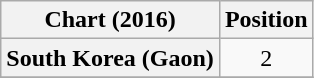<table class="wikitable plainrowheaders" style="text-align:center;">
<tr>
<th scope="col">Chart (2016)</th>
<th scope="col">Position</th>
</tr>
<tr>
<th scope="row">South Korea (Gaon)</th>
<td>2</td>
</tr>
<tr>
</tr>
</table>
